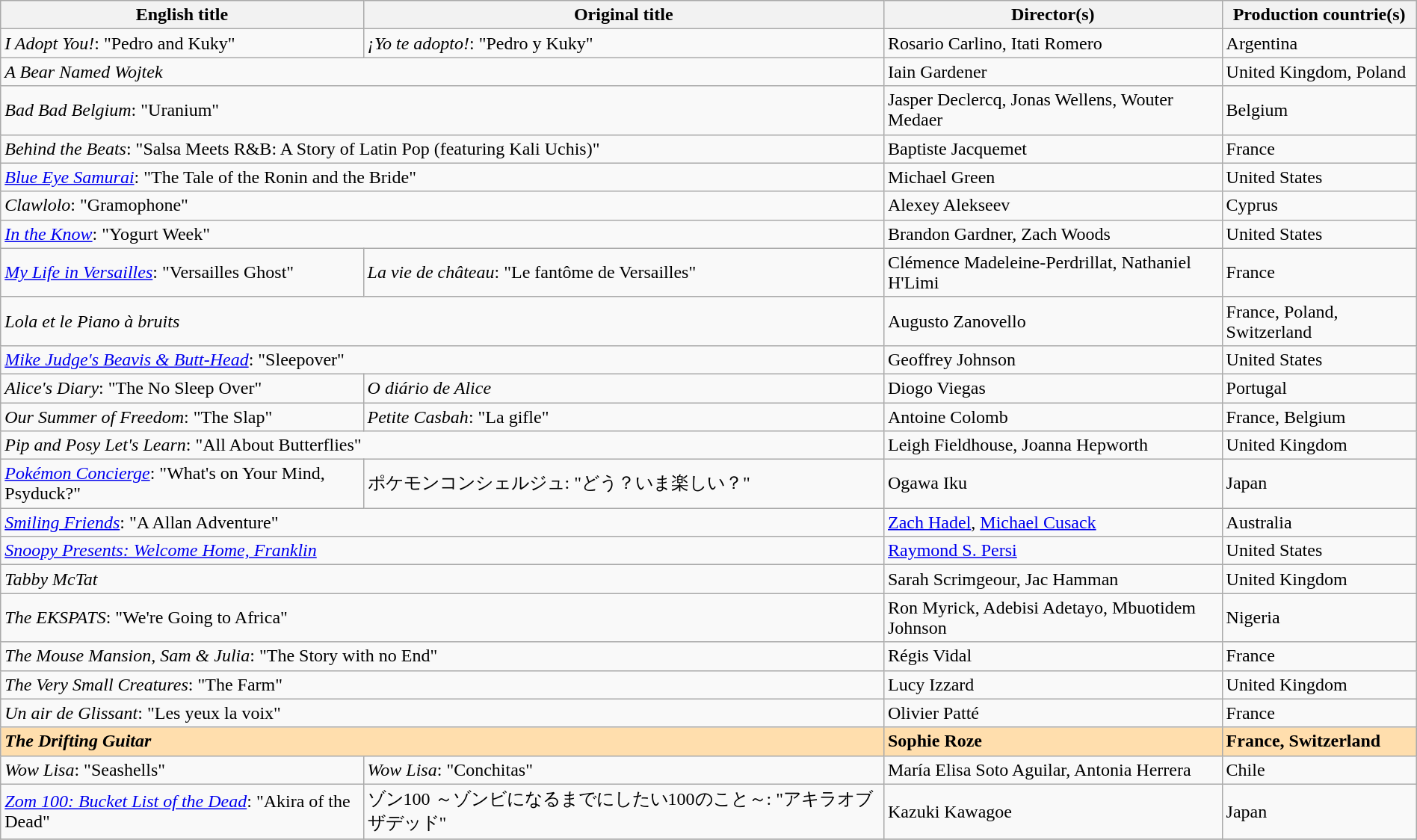<table class="sortable wikitable" style="width:100%; margin-bottom:4px" cellpadding="5">
<tr>
<th scope="col">English title</th>
<th scope="col">Original title</th>
<th scope="col">Director(s)</th>
<th scope="col">Production countrie(s)</th>
</tr>
<tr>
<td><em>I Adopt You!</em>: "Pedro and Kuky"</td>
<td><em>¡Yo te adopto!</em>: "Pedro y Kuky"</td>
<td>Rosario Carlino, Itati Romero</td>
<td>Argentina</td>
</tr>
<tr>
<td colspan="2"><em>A Bear Named Wojtek</em></td>
<td>Iain Gardener</td>
<td>United Kingdom, Poland</td>
</tr>
<tr>
<td colspan="2"><em>Bad Bad Belgium</em>: "Uranium"</td>
<td>Jasper Declercq, Jonas Wellens, Wouter Medaer</td>
<td>Belgium</td>
</tr>
<tr>
<td colspan="2"><em>Behind the Beats</em>: "Salsa Meets R&B: A Story of Latin Pop (featuring Kali Uchis)"</td>
<td>Baptiste Jacquemet</td>
<td>France</td>
</tr>
<tr>
<td colspan="2"><em><a href='#'>Blue Eye Samurai</a></em>: "The Tale of the Ronin and the Bride"</td>
<td>Michael Green</td>
<td>United States</td>
</tr>
<tr>
<td colspan="2"><em>Clawlolo</em>: "Gramophone"</td>
<td>Alexey Alekseev</td>
<td>Cyprus</td>
</tr>
<tr>
<td colspan="2"><em><a href='#'>In the Know</a></em>: "Yogurt Week"</td>
<td>Brandon Gardner, Zach Woods</td>
<td>United States</td>
</tr>
<tr>
<td><em><a href='#'>My Life in Versailles</a></em>: "Versailles Ghost"</td>
<td><em>La vie de château</em>: "Le fantôme de Versailles"</td>
<td>Clémence Madeleine-Perdrillat, Nathaniel H'Limi</td>
<td>France</td>
</tr>
<tr>
<td colspan="2"><em>Lola et le Piano à bruits</em></td>
<td>Augusto Zanovello</td>
<td>France, Poland, Switzerland</td>
</tr>
<tr>
<td colspan="2"><em><a href='#'>Mike Judge's Beavis & Butt-Head</a></em>: "Sleepover"</td>
<td>Geoffrey Johnson</td>
<td>United States</td>
</tr>
<tr>
<td><em>Alice's Diary</em>: "The No Sleep Over"</td>
<td><em>O diário de Alice</em></td>
<td>Diogo Viegas</td>
<td>Portugal</td>
</tr>
<tr>
<td><em>Our Summer of Freedom</em>: "The Slap"</td>
<td><em>Petite Casbah</em>: "La gifle"</td>
<td>Antoine Colomb</td>
<td>France, Belgium</td>
</tr>
<tr>
<td colspan="2"><em>Pip and Posy Let's Learn</em>: "All About Butterflies"</td>
<td>Leigh Fieldhouse, Joanna Hepworth</td>
<td>United Kingdom</td>
</tr>
<tr>
<td><em><a href='#'>Pokémon Concierge</a></em>: "What's on Your Mind, Psyduck?"</td>
<td>ポケモンコンシェルジュ: "どう？いま楽しい？"</td>
<td>Ogawa Iku</td>
<td>Japan</td>
</tr>
<tr>
<td colspan="2"><em><a href='#'>Smiling Friends</a></em>: "A Allan Adventure"</td>
<td><a href='#'>Zach Hadel</a>, <a href='#'>Michael Cusack</a></td>
<td>Australia</td>
</tr>
<tr>
<td colspan="2"><em><a href='#'>Snoopy Presents: Welcome Home, Franklin</a></em></td>
<td><a href='#'>Raymond S. Persi</a></td>
<td>United States</td>
</tr>
<tr>
<td colspan="2"><em>Tabby McTat</em></td>
<td>Sarah Scrimgeour, Jac Hamman</td>
<td>United Kingdom</td>
</tr>
<tr>
<td colspan="2"><em>The EKSPATS</em>: "We're Going to Africa"</td>
<td>Ron Myrick, Adebisi Adetayo, Mbuotidem Johnson</td>
<td>Nigeria</td>
</tr>
<tr>
<td colspan="2"><em>The Mouse Mansion, Sam & Julia</em>: "The Story with no End"</td>
<td>Régis Vidal</td>
<td>France</td>
</tr>
<tr>
<td colspan="2"><em>The Very Small Creatures</em>: "The Farm"</td>
<td>Lucy Izzard</td>
<td>United Kingdom</td>
</tr>
<tr>
<td colspan="2"><em>Un air de Glissant</em>: "Les yeux la voix"</td>
<td>Olivier Patté</td>
<td>France</td>
</tr>
<tr style="background:#FFDEAD;">
<td colspan="2"><strong><em>The Drifting Guitar</em></strong></td>
<td><strong>Sophie Roze</strong></td>
<td><strong>France, Switzerland</strong></td>
</tr>
<tr>
<td><em>Wow Lisa</em>: "Seashells"</td>
<td><em>Wow Lisa</em>: "Conchitas"</td>
<td>María Elisa Soto Aguilar, Antonia Herrera</td>
<td>Chile</td>
</tr>
<tr>
<td><em><a href='#'>Zom 100: Bucket List of the Dead</a></em>: "Akira of the Dead"</td>
<td>ゾン100 ～ゾンビになるまでにしたい100のこと～: "アキラオブザデッド"</td>
<td>Kazuki Kawagoe</td>
<td>Japan</td>
</tr>
<tr>
</tr>
</table>
